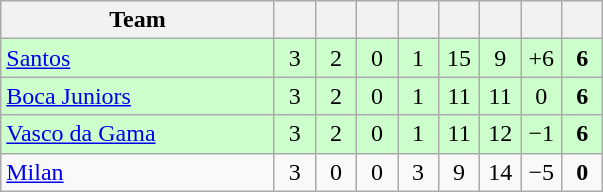<table class="wikitable" style="text-align: center;">
<tr>
<th width="175">Team</th>
<th width="20"></th>
<th width="20"></th>
<th width="20"></th>
<th width="20"></th>
<th width="20"></th>
<th width="20"></th>
<th width="20"></th>
<th width="20"></th>
</tr>
<tr style="background-color: #ccffcc;">
<td align=left> <a href='#'>Santos</a></td>
<td>3</td>
<td>2</td>
<td>0</td>
<td>1</td>
<td>15</td>
<td>9</td>
<td>+6</td>
<td><strong>6</strong></td>
</tr>
<tr style="background-color: #ccffcc;">
<td align=left> <a href='#'>Boca Juniors</a></td>
<td>3</td>
<td>2</td>
<td>0</td>
<td>1</td>
<td>11</td>
<td>11</td>
<td>0</td>
<td><strong>6</strong></td>
</tr>
<tr style="background-color: #ccffcc;">
<td align=left> <a href='#'>Vasco da Gama</a></td>
<td>3</td>
<td>2</td>
<td>0</td>
<td>1</td>
<td>11</td>
<td>12</td>
<td>−1</td>
<td><strong>6</strong></td>
</tr>
<tr>
<td align=left> <a href='#'>Milan</a></td>
<td>3</td>
<td>0</td>
<td>0</td>
<td>3</td>
<td>9</td>
<td>14</td>
<td>−5</td>
<td><strong>0</strong></td>
</tr>
</table>
